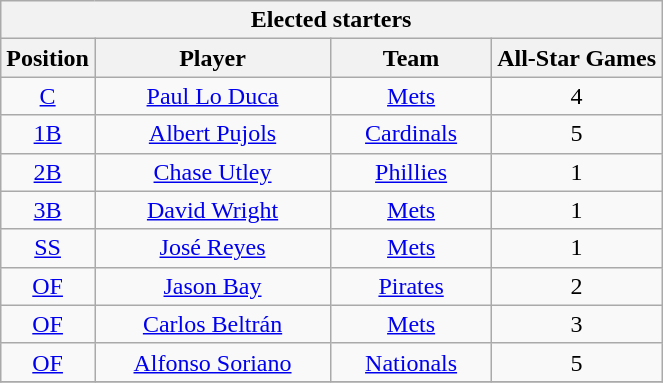<table class="wikitable" style="font-size: 100%; text-align:right;">
<tr>
<th colspan="4">Elected starters</th>
</tr>
<tr>
<th>Position</th>
<th width="150">Player</th>
<th width="100">Team</th>
<th>All-Star Games</th>
</tr>
<tr>
<td align="center"><a href='#'>C</a></td>
<td align="center"><a href='#'>Paul Lo Duca</a></td>
<td align="center"><a href='#'>Mets</a></td>
<td align="center">4</td>
</tr>
<tr>
<td align="center"><a href='#'>1B</a></td>
<td align="center"><a href='#'>Albert Pujols</a></td>
<td align="center"><a href='#'>Cardinals</a></td>
<td align="center">5</td>
</tr>
<tr>
<td align="center"><a href='#'>2B</a></td>
<td align="center"><a href='#'>Chase Utley</a></td>
<td align="center"><a href='#'>Phillies</a></td>
<td align="center">1</td>
</tr>
<tr>
<td align="center"><a href='#'>3B</a></td>
<td align="center"><a href='#'>David Wright</a></td>
<td align="center"><a href='#'>Mets</a></td>
<td align="center">1</td>
</tr>
<tr>
<td align="center"><a href='#'>SS</a></td>
<td align="center"><a href='#'>José Reyes</a></td>
<td align="center"><a href='#'>Mets</a></td>
<td align="center">1</td>
</tr>
<tr>
<td align="center"><a href='#'>OF</a></td>
<td align="center"><a href='#'>Jason Bay</a></td>
<td align="center"><a href='#'>Pirates</a></td>
<td align="center">2</td>
</tr>
<tr>
<td align="center"><a href='#'>OF</a></td>
<td align="center"><a href='#'>Carlos Beltrán</a></td>
<td align="center"><a href='#'>Mets</a></td>
<td align="center">3</td>
</tr>
<tr>
<td align="center"><a href='#'>OF</a></td>
<td align="center"><a href='#'>Alfonso Soriano</a></td>
<td align="center"><a href='#'>Nationals</a></td>
<td align="center">5</td>
</tr>
<tr>
</tr>
</table>
